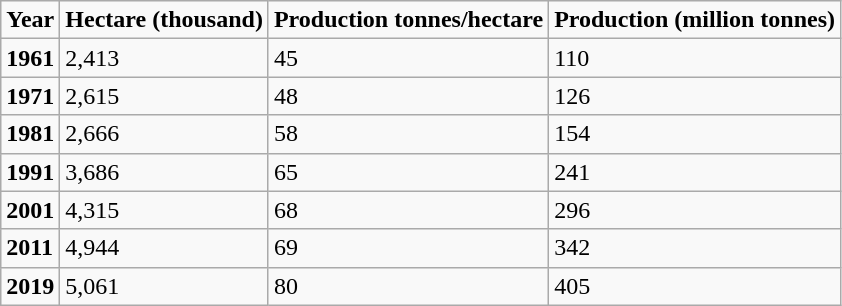<table class="wikitable">
<tr>
<td><strong>Year</strong></td>
<td><strong>Hectare (thousand) </strong></td>
<td><strong>Production tonnes/hectare</strong></td>
<td><strong>Production (million tonnes)</strong></td>
</tr>
<tr>
<td><strong>1961</strong></td>
<td>2,413</td>
<td>45</td>
<td>110</td>
</tr>
<tr>
<td><strong>1971</strong></td>
<td>2,615</td>
<td>48</td>
<td>126</td>
</tr>
<tr>
<td><strong>1981</strong></td>
<td>2,666</td>
<td>58</td>
<td>154</td>
</tr>
<tr>
<td><strong>1991</strong></td>
<td>3,686</td>
<td>65</td>
<td>241</td>
</tr>
<tr>
<td><strong>2001</strong></td>
<td>4,315</td>
<td>68</td>
<td>296</td>
</tr>
<tr>
<td><strong>2011</strong></td>
<td>4,944</td>
<td>69</td>
<td>342</td>
</tr>
<tr>
<td><strong>2019</strong></td>
<td>5,061</td>
<td>80</td>
<td>405</td>
</tr>
</table>
